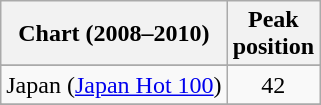<table class="wikitable sortable">
<tr>
<th>Chart (2008–2010)</th>
<th>Peak<br>position</th>
</tr>
<tr>
</tr>
<tr>
</tr>
<tr>
</tr>
<tr>
</tr>
<tr>
</tr>
<tr>
</tr>
<tr>
</tr>
<tr>
</tr>
<tr>
</tr>
<tr>
</tr>
<tr>
</tr>
<tr>
</tr>
<tr>
<td>Japan (<a href='#'>Japan Hot 100</a>)</td>
<td style="text-align:center">42</td>
</tr>
<tr>
</tr>
<tr>
</tr>
<tr>
</tr>
<tr>
</tr>
<tr>
</tr>
<tr>
</tr>
<tr>
</tr>
<tr>
</tr>
<tr>
</tr>
<tr>
</tr>
<tr>
</tr>
<tr>
</tr>
<tr>
</tr>
<tr>
</tr>
<tr>
</tr>
<tr>
</tr>
<tr>
</tr>
</table>
